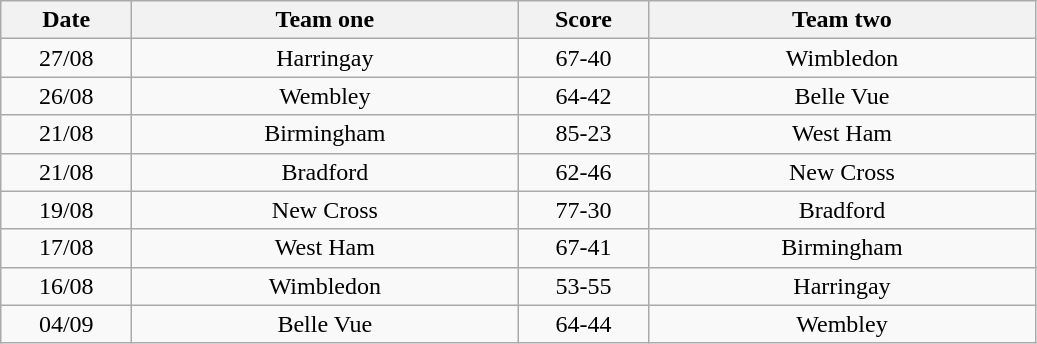<table class="wikitable" style="text-align: center">
<tr>
<th width=80>Date</th>
<th width=250>Team one</th>
<th width=80>Score</th>
<th width=250>Team two</th>
</tr>
<tr>
<td>27/08</td>
<td>Harringay</td>
<td>67-40</td>
<td>Wimbledon</td>
</tr>
<tr>
<td>26/08</td>
<td>Wembley</td>
<td>64-42</td>
<td>Belle Vue</td>
</tr>
<tr>
<td>21/08</td>
<td>Birmingham</td>
<td>85-23</td>
<td>West Ham</td>
</tr>
<tr>
<td>21/08</td>
<td>Bradford</td>
<td>62-46</td>
<td>New Cross</td>
</tr>
<tr>
<td>19/08</td>
<td>New Cross</td>
<td>77-30</td>
<td>Bradford</td>
</tr>
<tr>
<td>17/08</td>
<td>West Ham</td>
<td>67-41</td>
<td>Birmingham</td>
</tr>
<tr>
<td>16/08</td>
<td>Wimbledon</td>
<td>53-55</td>
<td>Harringay</td>
</tr>
<tr>
<td>04/09</td>
<td>Belle Vue</td>
<td>64-44</td>
<td>Wembley</td>
</tr>
</table>
